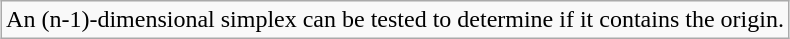<table class="wikitable" style="margin:1em auto;">
<tr>
<td>An (n-1)-dimensional simplex can be tested to determine if it contains the origin.</td>
</tr>
</table>
